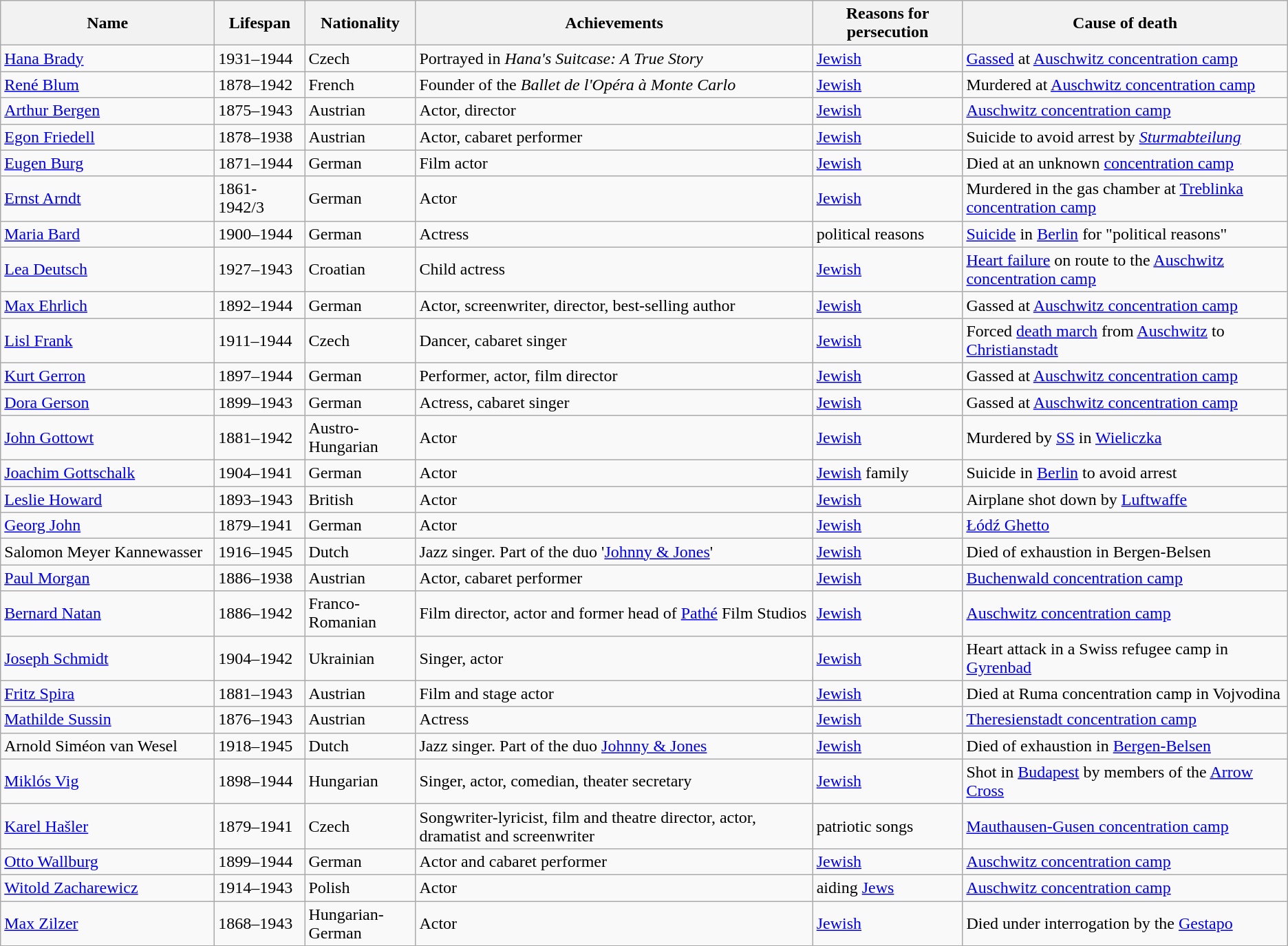<table class="wikitable sortable">
<tr align=left>
<th width=200>Name</th>
<th width=80>Lifespan</th>
<th width=100>Nationality</th>
<th>Achievements</th>
<th>Reasons for persecution</th>
<th>Cause of death</th>
</tr>
<tr>
<td><a href='#'>Hana Brady</a></td>
<td>1931–1944</td>
<td>Czech</td>
<td>Portrayed in <em>Hana's Suitcase: A True Story</em></td>
<td><a href='#'>Jewish</a></td>
<td><a href='#'>Gassed</a> at <a href='#'>Auschwitz concentration camp</a></td>
</tr>
<tr>
<td><a href='#'>René Blum</a></td>
<td>1878–1942</td>
<td>French</td>
<td>Founder of the <em>Ballet de l'Opéra à Monte Carlo</em></td>
<td><a href='#'>Jewish</a></td>
<td>Murdered at <a href='#'>Auschwitz concentration camp</a></td>
</tr>
<tr>
<td><a href='#'>Arthur Bergen</a></td>
<td>1875–1943</td>
<td>Austrian</td>
<td>Actor, director</td>
<td><a href='#'>Jewish</a></td>
<td><a href='#'>Auschwitz concentration camp</a></td>
</tr>
<tr>
<td><a href='#'>Egon Friedell</a></td>
<td>1878–1938</td>
<td>Austrian</td>
<td>Actor, cabaret performer</td>
<td><a href='#'>Jewish</a></td>
<td>Suicide to avoid arrest by <em><a href='#'>Sturmabteilung</a></em></td>
</tr>
<tr>
<td><a href='#'>Eugen Burg</a></td>
<td>1871–1944</td>
<td>German</td>
<td>Film actor</td>
<td><a href='#'>Jewish</a></td>
<td>Died at an unknown <a href='#'>concentration camp</a></td>
</tr>
<tr>
<td><a href='#'>Ernst Arndt</a></td>
<td>1861-1942/3</td>
<td>German</td>
<td>Actor</td>
<td><a href='#'>Jewish</a></td>
<td>Murdered in the gas chamber at <a href='#'>Treblinka concentration camp</a></td>
</tr>
<tr>
<td><a href='#'>Maria Bard</a></td>
<td>1900–1944</td>
<td>German</td>
<td>Actress</td>
<td>political reasons</td>
<td><a href='#'>Suicide</a> in <a href='#'>Berlin</a> for "political reasons" </td>
</tr>
<tr>
<td><a href='#'>Lea Deutsch</a></td>
<td>1927–1943</td>
<td>Croatian</td>
<td>Child actress</td>
<td><a href='#'>Jewish</a></td>
<td><a href='#'>Heart failure</a> on route to the <a href='#'>Auschwitz concentration camp</a></td>
</tr>
<tr>
<td><a href='#'>Max Ehrlich</a></td>
<td>1892–1944</td>
<td>German</td>
<td>Actor, screenwriter, director, best-selling author</td>
<td><a href='#'>Jewish</a></td>
<td>Gassed at <a href='#'>Auschwitz concentration camp</a></td>
</tr>
<tr>
<td><a href='#'>Lisl Frank</a></td>
<td>1911–1944</td>
<td>Czech</td>
<td>Dancer, cabaret singer</td>
<td><a href='#'>Jewish</a></td>
<td>Forced <a href='#'>death march</a> from <a href='#'>Auschwitz</a> to <a href='#'>Christianstadt</a></td>
</tr>
<tr>
<td><a href='#'>Kurt Gerron</a></td>
<td>1897–1944</td>
<td>German</td>
<td>Performer, actor, film director</td>
<td><a href='#'>Jewish</a></td>
<td>Gassed at <a href='#'>Auschwitz concentration camp</a></td>
</tr>
<tr>
<td><a href='#'>Dora Gerson</a></td>
<td>1899–1943</td>
<td>German</td>
<td>Actress, cabaret singer</td>
<td><a href='#'>Jewish</a></td>
<td>Gassed at <a href='#'>Auschwitz concentration camp</a></td>
</tr>
<tr>
<td><a href='#'>John Gottowt</a></td>
<td>1881–1942</td>
<td>Austro-Hungarian</td>
<td>Actor</td>
<td><a href='#'>Jewish</a></td>
<td>Murdered by <a href='#'>SS</a> in <a href='#'>Wieliczka</a></td>
</tr>
<tr>
<td><a href='#'>Joachim Gottschalk</a></td>
<td>1904–1941</td>
<td>German</td>
<td>Actor</td>
<td><a href='#'>Jewish</a> family</td>
<td>Suicide in <a href='#'>Berlin</a> to avoid arrest </td>
</tr>
<tr>
<td><a href='#'>Leslie Howard</a></td>
<td>1893–1943</td>
<td>British</td>
<td>Actor</td>
<td><a href='#'>Jewish</a></td>
<td>Airplane shot down by <a href='#'>Luftwaffe</a></td>
</tr>
<tr>
<td><a href='#'>Georg John</a></td>
<td>1879–1941</td>
<td>German</td>
<td>Actor</td>
<td><a href='#'>Jewish</a></td>
<td><a href='#'>Łódź Ghetto</a></td>
</tr>
<tr>
<td>Salomon Meyer Kannewasser</td>
<td>1916–1945</td>
<td>Dutch</td>
<td>Jazz singer. Part of the duo '<a href='#'>Johnny & Jones</a>'</td>
<td><a href='#'>Jewish</a></td>
<td>Died of exhaustion in Bergen-Belsen</td>
</tr>
<tr>
<td><a href='#'>Paul Morgan</a></td>
<td>1886–1938</td>
<td>Austrian</td>
<td>Actor, cabaret performer</td>
<td><a href='#'>Jewish</a></td>
<td><a href='#'>Buchenwald concentration camp</a></td>
</tr>
<tr>
<td><a href='#'>Bernard Natan</a></td>
<td>1886–1942</td>
<td>Franco-Romanian</td>
<td>Film director, actor and former head of <a href='#'>Pathé</a> Film Studios</td>
<td><a href='#'>Jewish</a></td>
<td><a href='#'>Auschwitz concentration camp</a></td>
</tr>
<tr>
<td><a href='#'>Joseph Schmidt</a></td>
<td>1904–1942</td>
<td>Ukrainian</td>
<td>Singer, actor</td>
<td><a href='#'>Jewish</a></td>
<td>Heart attack in a Swiss refugee camp in <a href='#'>Gyrenbad</a></td>
</tr>
<tr>
<td><a href='#'>Fritz Spira</a></td>
<td>1881–1943</td>
<td>Austrian</td>
<td>Film and stage actor</td>
<td><a href='#'>Jewish</a></td>
<td>Died at Ruma concentration camp in Vojvodina</td>
</tr>
<tr>
<td><a href='#'>Mathilde Sussin</a></td>
<td>1876–1943</td>
<td>Austrian</td>
<td>Actress</td>
<td><a href='#'>Jewish</a></td>
<td><a href='#'>Theresienstadt concentration camp</a></td>
</tr>
<tr>
<td>Arnold Siméon van Wesel</td>
<td>1918–1945</td>
<td>Dutch</td>
<td>Jazz singer. Part of the duo <a href='#'>Johnny & Jones</a></td>
<td><a href='#'>Jewish</a></td>
<td>Died of exhaustion in <a href='#'>Bergen-Belsen</a></td>
</tr>
<tr>
<td><a href='#'>Miklós Vig</a></td>
<td>1898–1944</td>
<td>Hungarian</td>
<td>Singer, actor, comedian, theater secretary</td>
<td><a href='#'>Jewish</a></td>
<td>Shot in <a href='#'>Budapest</a> by members of the <a href='#'>Arrow Cross</a></td>
</tr>
<tr>
<td><a href='#'>Karel Hašler</a></td>
<td>1879–1941</td>
<td>Czech</td>
<td>Songwriter-lyricist, film and theatre director, actor, dramatist and screenwriter</td>
<td>patriotic songs</td>
<td><a href='#'>Mauthausen-Gusen concentration camp</a></td>
</tr>
<tr>
<td><a href='#'>Otto Wallburg</a></td>
<td>1899–1944</td>
<td>German</td>
<td>Actor and cabaret performer</td>
<td><a href='#'>Jewish</a></td>
<td><a href='#'>Auschwitz concentration camp</a></td>
</tr>
<tr>
<td><a href='#'>Witold Zacharewicz</a></td>
<td>1914–1943</td>
<td>Polish</td>
<td>Actor</td>
<td>aiding <a href='#'>Jews</a></td>
<td><a href='#'>Auschwitz concentration camp</a></td>
</tr>
<tr>
<td><a href='#'>Max Zilzer</a></td>
<td>1868–1943</td>
<td>Hungarian-German</td>
<td>Actor</td>
<td><a href='#'>Jewish</a></td>
<td>Died under interrogation by the <a href='#'>Gestapo</a> </td>
</tr>
<tr>
</tr>
</table>
